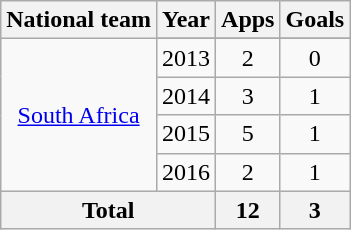<table class="wikitable" style="text-align:center">
<tr>
<th>National team</th>
<th>Year</th>
<th>Apps</th>
<th>Goals</th>
</tr>
<tr>
<td rowspan="5"><a href='#'>South Africa</a></td>
</tr>
<tr>
<td>2013</td>
<td>2</td>
<td>0</td>
</tr>
<tr>
<td>2014</td>
<td>3</td>
<td>1</td>
</tr>
<tr>
<td>2015</td>
<td>5</td>
<td>1</td>
</tr>
<tr>
<td>2016</td>
<td>2</td>
<td>1</td>
</tr>
<tr>
<th colspan="2">Total</th>
<th>12</th>
<th>3</th>
</tr>
</table>
